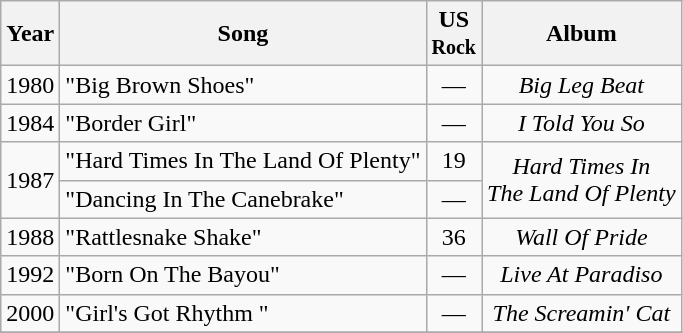<table class="wikitable" style="text-align:center;">
<tr>
<th>Year</th>
<th>Song</th>
<th>US<br><small>Rock</small></th>
<th>Album</th>
</tr>
<tr>
<td>1980</td>
<td align="left">"Big Brown Shoes"</td>
<td>—</td>
<td><em>Big Leg Beat</em></td>
</tr>
<tr>
<td>1984</td>
<td align="left">"Border Girl"</td>
<td>—</td>
<td><em>I Told You So</em></td>
</tr>
<tr>
<td rowspan="2">1987</td>
<td align="left">"Hard Times In The Land Of Plenty"</td>
<td>19</td>
<td rowspan="2"><em>Hard Times In<br>The Land Of Plenty</em></td>
</tr>
<tr>
<td align="left">"Dancing In The Canebrake"</td>
<td>—</td>
</tr>
<tr>
<td>1988</td>
<td align="left">"Rattlesnake Shake"</td>
<td>36</td>
<td><em>Wall Of Pride</em></td>
</tr>
<tr>
<td>1992</td>
<td align="left">"Born On The Bayou"</td>
<td>—</td>
<td><em>Live At Paradiso</em></td>
</tr>
<tr>
<td>2000</td>
<td align="left">"Girl's Got Rhythm "</td>
<td>—</td>
<td><em>The Screamin' Cat</em></td>
</tr>
<tr>
</tr>
</table>
